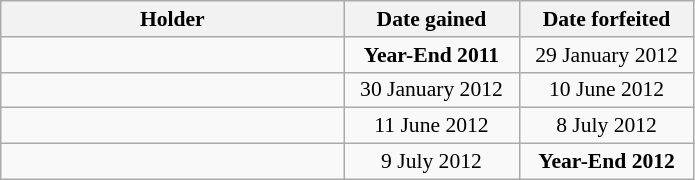<table class="wikitable" style="font-size:90%">
<tr>
<th style="width:222px;">Holder</th>
<th style="width:110px;">Date gained</th>
<th style="width:110px;">Date forfeited</th>
</tr>
<tr>
<td></td>
<td style="text-align:center;"><strong>Year-End 2011</strong></td>
<td style="text-align:center;">29 January 2012</td>
</tr>
<tr>
<td></td>
<td style="text-align:center;">30 January 2012</td>
<td style="text-align:center;">10 June 2012</td>
</tr>
<tr>
<td></td>
<td style="text-align:center;">11 June 2012</td>
<td style="text-align:center;">8 July 2012</td>
</tr>
<tr>
<td></td>
<td style="text-align:center;">9 July 2012</td>
<td style="text-align:center;"><strong>Year-End 2012</strong></td>
</tr>
</table>
